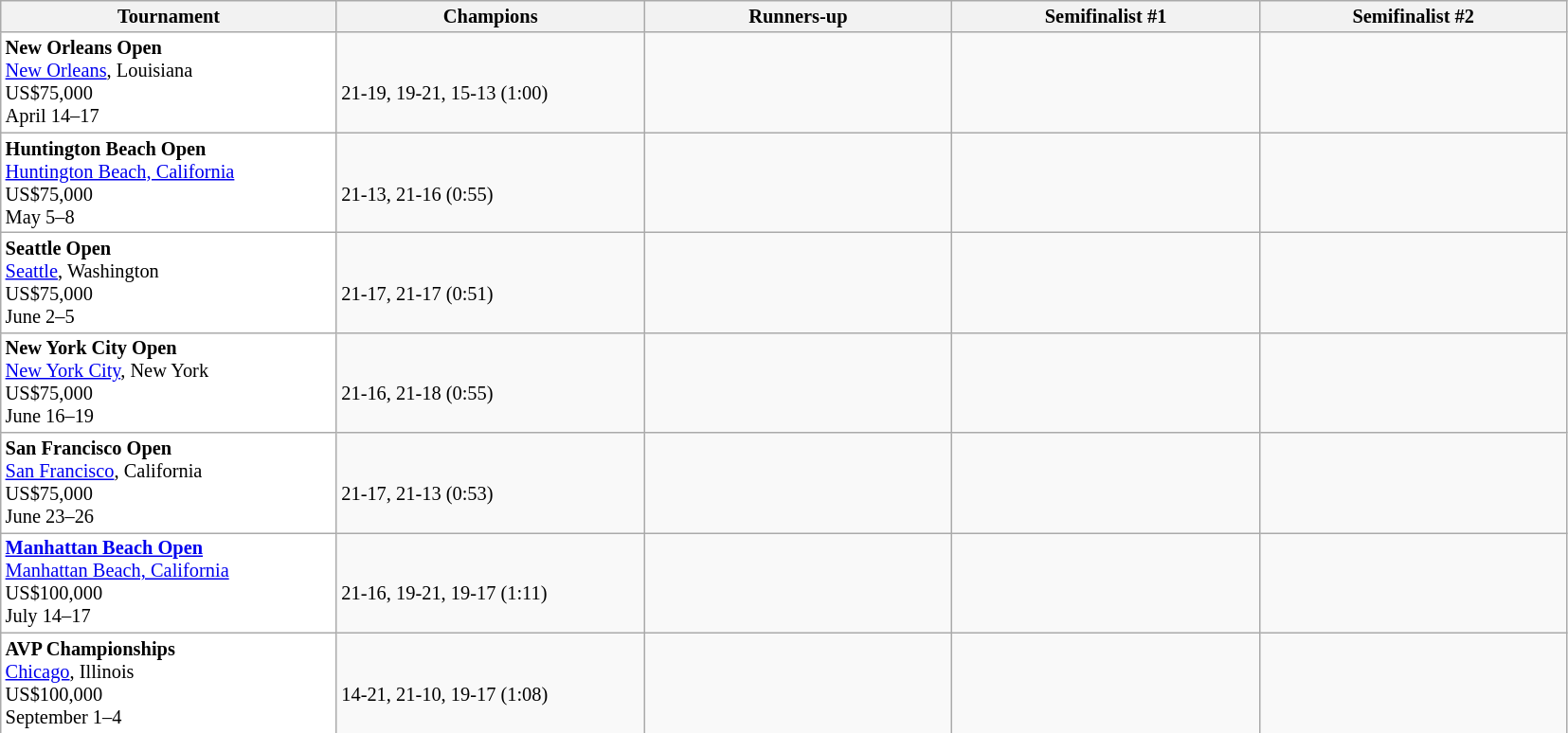<table class=wikitable style=font-size:85%>
<tr>
<th width=230>Tournament</th>
<th width=210>Champions</th>
<th width=210>Runners-up</th>
<th width=210>Semifinalist #1</th>
<th width=210>Semifinalist #2</th>
</tr>
<tr valign=top>
<td style="background:#ffffff;"><strong>New Orleans Open</strong><br><a href='#'>New Orleans</a>, Louisiana<br>US$75,000<br>April 14–17</td>
<td><br><br>21-19, 19-21, 15-13 (1:00)</td>
<td><br></td>
<td><br></td>
<td><br></td>
</tr>
<tr valign=top>
<td style="background:#ffffff;"><strong>Huntington Beach Open</strong><br><a href='#'>Huntington Beach, California</a><br>US$75,000<br>May 5–8</td>
<td><br><br>21-13, 21-16 (0:55)</td>
<td><br></td>
<td><br></td>
<td><br></td>
</tr>
<tr valign=top>
<td style="background:#ffffff;"><strong>Seattle Open</strong><br><a href='#'>Seattle</a>, Washington<br>US$75,000<br>June 2–5</td>
<td><br><br>21-17, 21-17 (0:51)</td>
<td><br></td>
<td><br></td>
<td><br></td>
</tr>
<tr valign=top>
<td style="background:#ffffff;"><strong>New York City Open</strong><br><a href='#'>New York City</a>, New York<br>US$75,000<br>June 16–19</td>
<td><br><br>21-16, 21-18 (0:55)</td>
<td><br></td>
<td><br></td>
<td><br></td>
</tr>
<tr valign=top>
<td style="background:#ffffff;"><strong>San Francisco Open</strong><br><a href='#'>San Francisco</a>, California<br>US$75,000<br>June 23–26</td>
<td><br><br>21-17, 21-13 (0:53)</td>
<td><br></td>
<td><br></td>
<td><br></td>
</tr>
<tr valign=top>
<td style="background:#ffffff;"><strong><a href='#'>Manhattan Beach Open</a></strong><br><a href='#'>Manhattan Beach, California</a><br>US$100,000<br>July 14–17</td>
<td><br><br>21-16, 19-21, 19-17 (1:11)</td>
<td><br></td>
<td><br></td>
<td><br></td>
</tr>
<tr valign=top>
<td style="background:#ffffff;"><strong>AVP Championships</strong><br><a href='#'>Chicago</a>, Illinois<br>US$100,000<br>September 1–4</td>
<td><br><br>14-21, 21-10, 19-17 (1:08)</td>
<td><br></td>
<td><br></td>
<td><br></td>
</tr>
</table>
